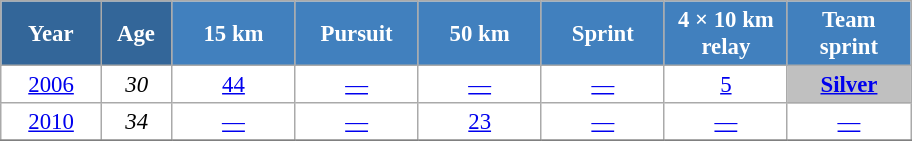<table class="wikitable" style="font-size:95%; text-align:center; border:grey solid 1px; border-collapse:collapse; background:#ffffff;">
<tr>
<th style="background-color:#369; color:white; width:60px;"> Year </th>
<th style="background-color:#369; color:white; width:40px;"> Age </th>
<th style="background-color:#4180be; color:white; width:75px;"> 15 km </th>
<th style="background-color:#4180be; color:white; width:75px;"> Pursuit </th>
<th style="background-color:#4180be; color:white; width:75px;"> 50 km </th>
<th style="background-color:#4180be; color:white; width:75px;"> Sprint </th>
<th style="background-color:#4180be; color:white; width:75px;"> 4 × 10 km <br> relay </th>
<th style="background-color:#4180be; color:white; width:75px;"> Team <br> sprint </th>
</tr>
<tr>
<td><a href='#'>2006</a></td>
<td><em>30</em></td>
<td><a href='#'>44</a></td>
<td><a href='#'>—</a></td>
<td><a href='#'>—</a></td>
<td><a href='#'>—</a></td>
<td><a href='#'>5</a></td>
<td style="background:silver;"><a href='#'><strong>Silver</strong></a></td>
</tr>
<tr>
<td><a href='#'>2010</a></td>
<td><em>34</em></td>
<td><a href='#'>—</a></td>
<td><a href='#'>—</a></td>
<td><a href='#'>23</a></td>
<td><a href='#'>—</a></td>
<td><a href='#'>—</a></td>
<td><a href='#'>—</a></td>
</tr>
<tr>
</tr>
</table>
